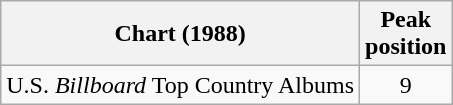<table class="wikitable">
<tr>
<th>Chart (1988)</th>
<th>Peak<br>position</th>
</tr>
<tr>
<td>U.S. <em>Billboard</em> Top Country Albums</td>
<td align="center">9</td>
</tr>
</table>
